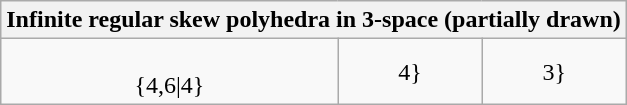<table class="wikitable">
<tr>
<th colspan=3>Infinite regular skew polyhedra in 3-space (partially drawn)</th>
</tr>
<tr align=center>
<td><br>{4,6|4}</td>
<td>4}</td>
<td>3}</td>
</tr>
</table>
